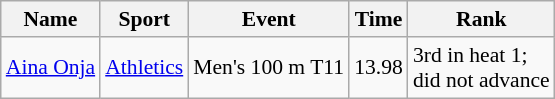<table class="wikitable sortable" style="font-size:90%">
<tr>
<th>Name</th>
<th>Sport</th>
<th>Event</th>
<th>Time</th>
<th>Rank</th>
</tr>
<tr>
<td><a href='#'>Aina Onja</a></td>
<td><a href='#'>Athletics</a></td>
<td>Men's 100 m T11</td>
<td>13.98</td>
<td>3rd in heat 1;<br> did not advance</td>
</tr>
</table>
